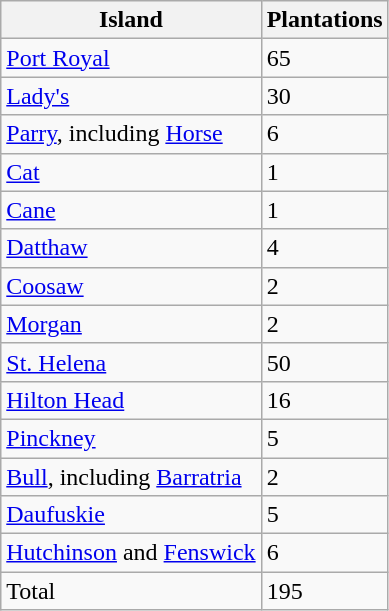<table class="wikitable" border="1">
<tr>
<th>Island</th>
<th>Plantations</th>
</tr>
<tr>
<td><a href='#'>Port Royal</a></td>
<td>65</td>
</tr>
<tr>
<td><a href='#'>Lady's</a></td>
<td>30</td>
</tr>
<tr>
<td><a href='#'>Parry</a>, including <a href='#'>Horse</a></td>
<td>6</td>
</tr>
<tr>
<td><a href='#'>Cat</a></td>
<td>1</td>
</tr>
<tr>
<td><a href='#'>Cane</a></td>
<td>1</td>
</tr>
<tr>
<td><a href='#'>Datthaw</a></td>
<td>4</td>
</tr>
<tr>
<td><a href='#'>Coosaw</a></td>
<td>2</td>
</tr>
<tr>
<td><a href='#'>Morgan</a></td>
<td>2</td>
</tr>
<tr>
<td><a href='#'>St. Helena</a></td>
<td>50</td>
</tr>
<tr>
<td><a href='#'>Hilton Head</a></td>
<td>16</td>
</tr>
<tr>
<td><a href='#'>Pinckney</a></td>
<td>5</td>
</tr>
<tr>
<td><a href='#'>Bull</a>, including <a href='#'>Barratria</a></td>
<td>2</td>
</tr>
<tr>
<td><a href='#'>Daufuskie</a></td>
<td>5</td>
</tr>
<tr>
<td><a href='#'>Hutchinson</a> and <a href='#'>Fenswick</a></td>
<td>6</td>
</tr>
<tr>
<td>Total</td>
<td>195</td>
</tr>
</table>
